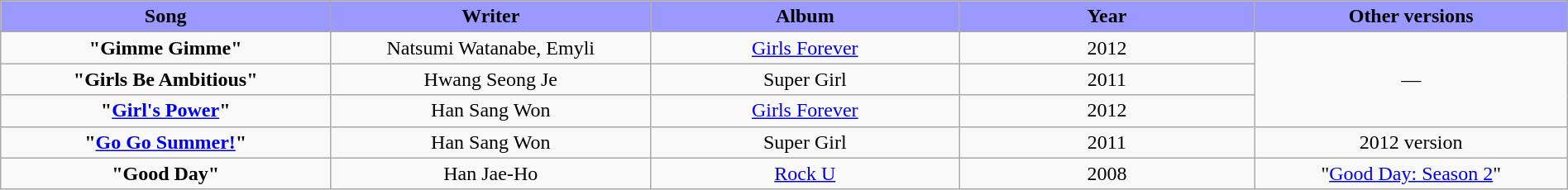<table class="wikitable" style="margin:0.5em auto; clear:both; text-align:center; width:100%">
<tr>
<th width="500" style="background: #99F;">Song</th>
<th width="500" style="background: #99F;">Writer</th>
<th width="500" style="background: #99F;">Album</th>
<th width="500" style="background: #99F;">Year</th>
<th width="500" style="background: #99F;">Other versions</th>
</tr>
<tr>
<td><strong>"Gimme Gimme"</strong></td>
<td>Natsumi Watanabe, Emyli</td>
<td><a href='#'>Girls Forever</a></td>
<td>2012</td>
<td rowspan="3">—</td>
</tr>
<tr>
<td><strong>"Girls Be Ambitious"</strong></td>
<td>Hwang Seong Je</td>
<td>Super Girl</td>
<td>2011</td>
</tr>
<tr>
<td><strong>"<a href='#'>Girl's Power</a>"</strong></td>
<td>Han Sang Won</td>
<td><a href='#'>Girls Forever</a></td>
<td>2012</td>
</tr>
<tr>
<td><strong>"<a href='#'>Go Go Summer!</a>"</strong></td>
<td>Han Sang Won</td>
<td>Super Girl</td>
<td>2011</td>
<td>2012 version</td>
</tr>
<tr>
<td><strong>"Good Day"</strong></td>
<td>Han Jae-Ho</td>
<td><a href='#'>Rock U</a></td>
<td>2008</td>
<td>"<a href='#'>Good Day: Season 2</a>"</td>
</tr>
</table>
